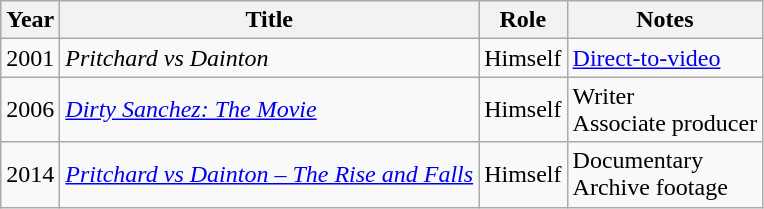<table class="wikitable sortable">
<tr>
<th>Year</th>
<th>Title</th>
<th>Role</th>
<th class="unsortable">Notes</th>
</tr>
<tr>
<td>2001</td>
<td><em>Pritchard vs Dainton</em></td>
<td>Himself</td>
<td><a href='#'>Direct-to-video</a></td>
</tr>
<tr>
<td>2006</td>
<td><em><a href='#'>Dirty Sanchez: The Movie</a></em></td>
<td>Himself</td>
<td>Writer<br>Associate producer</td>
</tr>
<tr>
<td>2014</td>
<td><em><a href='#'>Pritchard vs Dainton – The Rise and Falls</a></em></td>
<td>Himself</td>
<td>Documentary<br>Archive footage</td>
</tr>
</table>
